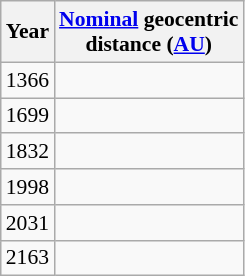<table class="wikitable sortable" style="font-size: 0.9em;">
<tr>
<th>Year</th>
<th><a href='#'>Nominal</a> geocentric<br>distance (<a href='#'>AU</a>)</th>
</tr>
<tr>
<td>1366</td>
<td></td>
</tr>
<tr>
<td>1699</td>
<td></td>
</tr>
<tr>
<td>1832</td>
<td></td>
</tr>
<tr>
<td>1998</td>
<td></td>
</tr>
<tr>
<td>2031</td>
<td></td>
</tr>
<tr>
<td>2163</td>
<td></td>
</tr>
</table>
